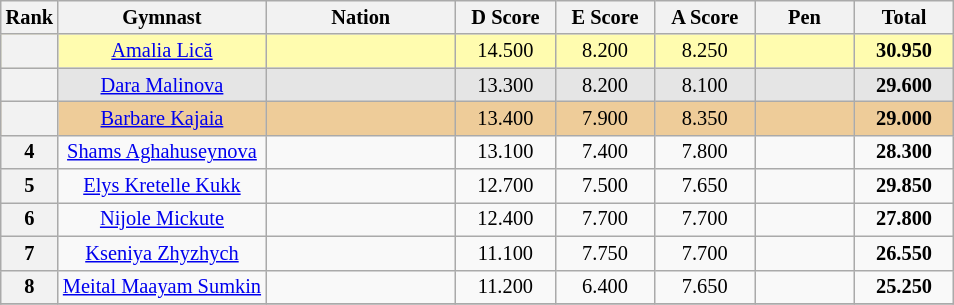<table class="wikitable sortable" style="text-align:center; font-size:85%">
<tr>
<th scope="col" style="width:20px;">Rank</th>
<th>Gymnast</th>
<th scope="col" style="width:120px;" !>Nation</th>
<th scope="col" style="width:60px;" !>D Score</th>
<th scope="col" style="width:60px;" !>E Score</th>
<th scope="col" style="width:60px;" !>A Score</th>
<th scope="col" style="width:60px;" !>Pen</th>
<th scope="col" style="width:60px;" !>Total</th>
</tr>
<tr bgcolor="fffcaf">
<th scope="row"></th>
<td><a href='#'>Amalia Lică</a></td>
<td align="left"></td>
<td>14.500</td>
<td>8.200</td>
<td>8.250</td>
<td></td>
<td><strong>30.950</strong></td>
</tr>
<tr bgcolor="e5e5e5">
<th scope="row"></th>
<td><a href='#'>Dara Malinova</a></td>
<td align="left"></td>
<td>13.300</td>
<td>8.200</td>
<td>8.100</td>
<td></td>
<td><strong>29.600</strong></td>
</tr>
<tr bgcolor="eecc99">
<th scope="row"></th>
<td><a href='#'>Barbare Kajaia</a></td>
<td align="left"></td>
<td>13.400</td>
<td>7.900</td>
<td>8.350</td>
<td></td>
<td><strong>29.000</strong></td>
</tr>
<tr>
<th scope="row">4</th>
<td><a href='#'>Shams Aghahuseynova</a></td>
<td align="left"></td>
<td>13.100</td>
<td>7.400</td>
<td>7.800</td>
<td></td>
<td><strong>28.300</strong></td>
</tr>
<tr>
<th scope="row">5</th>
<td><a href='#'>Elys Kretelle Kukk</a></td>
<td align="left"></td>
<td>12.700</td>
<td>7.500</td>
<td>7.650</td>
<td></td>
<td><strong>29.850</strong></td>
</tr>
<tr>
<th scope="row">6</th>
<td><a href='#'>Nijole Mickute</a></td>
<td align="left"></td>
<td>12.400</td>
<td>7.700</td>
<td>7.700</td>
<td></td>
<td><strong>27.800</strong></td>
</tr>
<tr>
<th scope="row">7</th>
<td><a href='#'>Kseniya Zhyzhych</a></td>
<td align="left"></td>
<td>11.100</td>
<td>7.750</td>
<td>7.700</td>
<td></td>
<td><strong>26.550</strong></td>
</tr>
<tr>
<th scope="row">8</th>
<td><a href='#'>Meital Maayam Sumkin</a></td>
<td align="left"></td>
<td>11.200</td>
<td>6.400</td>
<td>7.650</td>
<td></td>
<td><strong>25.250</strong></td>
</tr>
<tr>
</tr>
</table>
